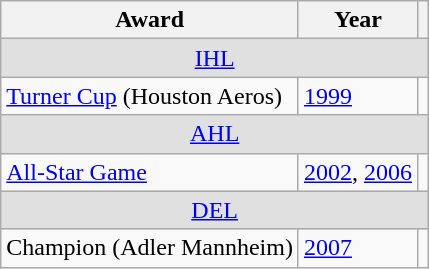<table class="wikitable">
<tr>
<th>Award</th>
<th>Year</th>
<th></th>
</tr>
<tr ALIGN="center" bgcolor="#e0e0e0">
<td colspan="3"><a href='#'>IHL</a></td>
</tr>
<tr>
<td><a href='#'>Turner Cup</a> (Houston Aeros)</td>
<td><a href='#'>1999</a></td>
<td></td>
</tr>
<tr ALIGN="center" bgcolor="#e0e0e0">
<td colspan="3"><a href='#'>AHL</a></td>
</tr>
<tr>
<td><a href='#'>All-Star Game</a></td>
<td><a href='#'>2002</a>, <a href='#'>2006</a></td>
<td></td>
</tr>
<tr ALIGN="center" bgcolor="#e0e0e0">
<td colspan="3"><a href='#'>DEL</a></td>
</tr>
<tr>
<td>Champion (Adler Mannheim)</td>
<td><a href='#'>2007</a></td>
<td></td>
</tr>
</table>
